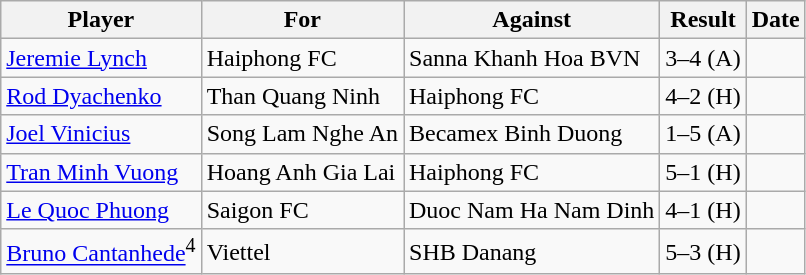<table class="wikitable">
<tr>
<th>Player</th>
<th>For</th>
<th>Against</th>
<th>Result</th>
<th>Date</th>
</tr>
<tr>
<td align="left"> <a href='#'>Jeremie Lynch</a></td>
<td align="left">Haiphong FC</td>
<td align="left">Sanna Khanh Hoa BVN</td>
<td align="center">3–4 (A)</td>
<td align="left"></td>
</tr>
<tr>
<td align="left"> <a href='#'>Rod Dyachenko</a></td>
<td align="left">Than Quang Ninh</td>
<td align="left">Haiphong FC</td>
<td align="center">4–2 (H)</td>
<td align="left"></td>
</tr>
<tr>
<td align="left"> <a href='#'>Joel Vinicius</a></td>
<td align="left">Song Lam Nghe An</td>
<td align="left">Becamex Binh Duong</td>
<td align="center">1–5 (A)</td>
<td align="left"></td>
</tr>
<tr>
<td align="left"> <a href='#'>Tran Minh Vuong</a></td>
<td align="left">Hoang Anh Gia Lai</td>
<td align="left">Haiphong FC</td>
<td align="center">5–1 (H)</td>
<td align="left"></td>
</tr>
<tr>
<td align="left"> <a href='#'>Le Quoc Phuong</a></td>
<td align="left">Saigon FC</td>
<td align="left">Duoc Nam Ha Nam Dinh</td>
<td align="center">4–1 (H)</td>
<td align="left"></td>
</tr>
<tr>
<td align="left"> <a href='#'>Bruno Cantanhede</a><sup>4</sup></td>
<td align="left">Viettel</td>
<td align="left">SHB Danang</td>
<td align="center">5–3 (H)</td>
<td align="left"></td>
</tr>
</table>
